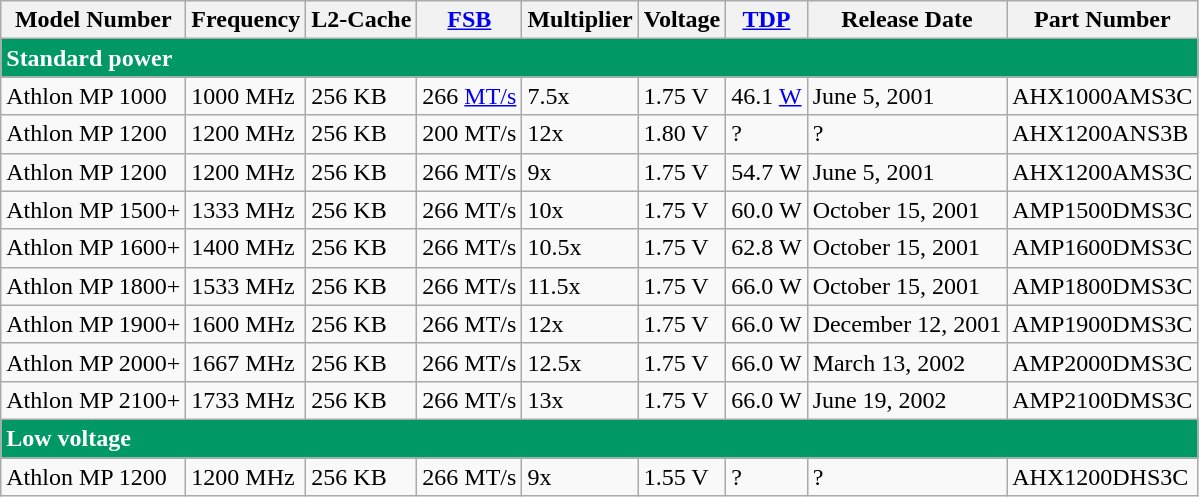<table class="wikitable">
<tr>
<th>Model Number</th>
<th>Frequency</th>
<th>L2-Cache</th>
<th><a href='#'>FSB</a></th>
<th>Multiplier</th>
<th>Voltage</th>
<th><a href='#'>TDP</a></th>
<th>Release Date</th>
<th>Part Number</th>
</tr>
<tr>
<td align="left" colspan="9" style="background:#009966;color: white"><strong>Standard power</strong></td>
</tr>
<tr>
<td>Athlon MP 1000</td>
<td>1000 MHz</td>
<td>256 KB</td>
<td>266 <a href='#'>MT/s</a></td>
<td>7.5x</td>
<td>1.75 V</td>
<td>46.1 <a href='#'>W</a></td>
<td>June 5, 2001</td>
<td>AHX1000AMS3C</td>
</tr>
<tr>
<td>Athlon MP 1200</td>
<td>1200 MHz</td>
<td>256 KB</td>
<td>200 MT/s</td>
<td>12x</td>
<td>1.80 V</td>
<td>?</td>
<td>?</td>
<td>AHX1200ANS3B</td>
</tr>
<tr>
<td>Athlon MP 1200</td>
<td>1200 MHz</td>
<td>256 KB</td>
<td>266 MT/s</td>
<td>9x</td>
<td>1.75 V</td>
<td>54.7 W</td>
<td>June 5, 2001</td>
<td>AHX1200AMS3C</td>
</tr>
<tr>
<td>Athlon MP 1500+</td>
<td>1333 MHz</td>
<td>256 KB</td>
<td>266 MT/s</td>
<td>10x</td>
<td>1.75 V</td>
<td>60.0 W</td>
<td>October 15, 2001</td>
<td>AMP1500DMS3C</td>
</tr>
<tr>
<td>Athlon MP 1600+</td>
<td>1400 MHz</td>
<td>256 KB</td>
<td>266 MT/s</td>
<td>10.5x</td>
<td>1.75 V</td>
<td>62.8 W</td>
<td>October 15, 2001</td>
<td>AMP1600DMS3C</td>
</tr>
<tr>
<td>Athlon MP 1800+</td>
<td>1533 MHz</td>
<td>256 KB</td>
<td>266 MT/s</td>
<td>11.5x</td>
<td>1.75 V</td>
<td>66.0 W</td>
<td>October 15, 2001</td>
<td>AMP1800DMS3C</td>
</tr>
<tr>
<td>Athlon MP 1900+</td>
<td>1600 MHz</td>
<td>256 KB</td>
<td>266 MT/s</td>
<td>12x</td>
<td>1.75 V</td>
<td>66.0 W</td>
<td>December 12, 2001</td>
<td>AMP1900DMS3C</td>
</tr>
<tr>
<td>Athlon MP 2000+</td>
<td>1667 MHz</td>
<td>256 KB</td>
<td>266 MT/s</td>
<td>12.5x</td>
<td>1.75 V</td>
<td>66.0 W</td>
<td>March 13, 2002</td>
<td>AMP2000DMS3C</td>
</tr>
<tr>
<td>Athlon MP 2100+</td>
<td>1733 MHz</td>
<td>256 KB</td>
<td>266 MT/s</td>
<td>13x</td>
<td>1.75 V</td>
<td>66.0 W</td>
<td>June 19, 2002</td>
<td>AMP2100DMS3C</td>
</tr>
<tr>
<td align="left" colspan="9" style="background:#009966;color: white"><strong>Low voltage</strong></td>
</tr>
<tr>
<td>Athlon MP 1200</td>
<td>1200 MHz</td>
<td>256 KB</td>
<td>266 MT/s</td>
<td>9x</td>
<td>1.55 V</td>
<td>?</td>
<td>?</td>
<td>AHX1200DHS3C</td>
</tr>
</table>
